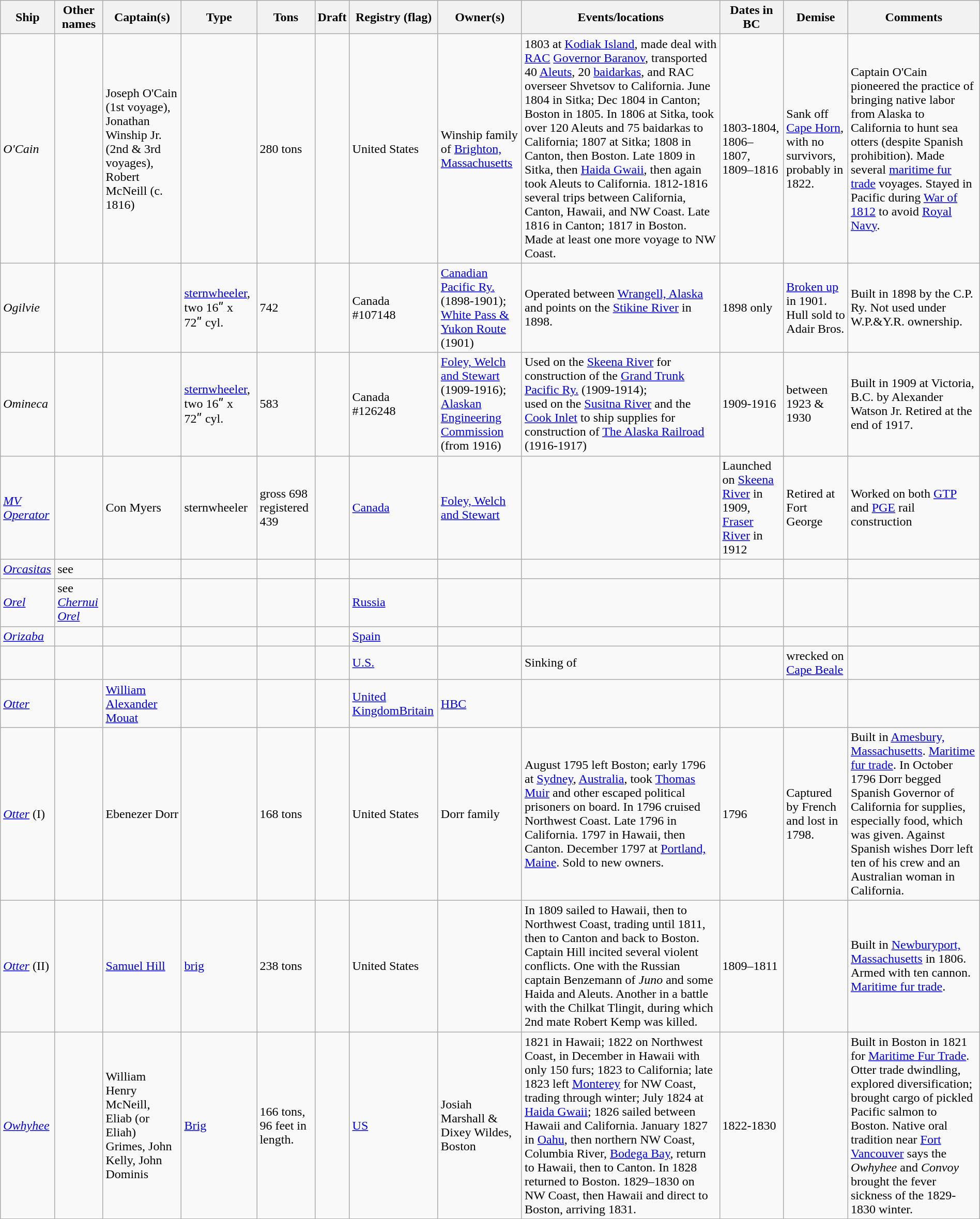<table class="wikitable sortable" style="width:100%">
<tr>
<th>Ship</th>
<th>Other names</th>
<th>Captain(s)</th>
<th>Type</th>
<th>Tons </th>
<th>Draft </th>
<th>Registry (flag)</th>
<th>Owner(s) </th>
<th>Events/locations</th>
<th>Dates in BC</th>
<th>Demise </th>
<th>Comments</th>
</tr>
<tr>
<td><em>O'Cain</em></td>
<td></td>
<td>Joseph O'Cain (1st voyage), Jonathan Winship Jr. (2nd & 3rd voyages), Robert McNeill (c. 1816)</td>
<td></td>
<td>280 tons</td>
<td></td>
<td>United States</td>
<td>Winship family of <a href='#'>Brighton, Massachusetts</a></td>
<td>1803 at <a href='#'>Kodiak Island</a>, made deal with <a href='#'>RAC</a> <a href='#'>Governor Baranov</a>, transported 40 <a href='#'>Aleuts</a>, 20 <a href='#'>baidarkas</a>, and RAC overseer Shvetsov to California. June 1804 in Sitka; Dec 1804 in Canton; Boston in 1805. In 1806 at Sitka, took over 120 Aleuts and 75 baidarkas to California; 1807 at Sitka; 1808 in Canton, then Boston. Late 1809 in Sitka, then <a href='#'>Haida Gwaii</a>, then again took Aleuts to California. 1812-1816 several trips between California, Canton, Hawaii, and NW Coast. Late 1816 in Canton; 1817 in Boston. Made at least one more voyage to NW Coast.</td>
<td>1803-1804, 1806–1807, 1809–1816</td>
<td>Sank off <a href='#'>Cape Horn</a>, with no survivors, probably in 1822.</td>
<td>Captain O'Cain pioneered the practice of bringing native labor from Alaska to California to hunt sea otters (despite Spanish prohibition). Made several <a href='#'>maritime fur trade</a> voyages. Stayed in Pacific during <a href='#'>War of 1812</a> to avoid <a href='#'>Royal Navy</a>.</td>
</tr>
<tr>
<td><em>Ogilvie</em></td>
<td></td>
<td></td>
<td><a href='#'>sternwheeler</a>, two 16ʺ x 72ʺ cyl.</td>
<td>742</td>
<td></td>
<td>Canada #107148</td>
<td><a href='#'>Canadian Pacific Ry.</a> (1898-1901);<br><a href='#'>White Pass & Yukon Route</a> (1901)</td>
<td>Operated between <a href='#'>Wrangell, Alaska</a> and points on the <a href='#'>Stikine River</a> in 1898.</td>
<td>1898 only</td>
<td><a href='#'>Broken up</a> in 1901.  Hull sold to Adair Bros.</td>
<td>Built in 1898 by the C.P. Ry.  Not used under W.P.&Y.R. ownership.</td>
</tr>
<tr>
<td><em>Omineca</em></td>
<td></td>
<td></td>
<td><a href='#'>sternwheeler</a>, two 16ʺ x 72ʺ cyl.</td>
<td>583</td>
<td></td>
<td>Canada #126248</td>
<td><a href='#'>Foley, Welch and Stewart</a> (1909-1916);<br><a href='#'>Alaskan Engineering Commission</a> (from 1916)</td>
<td>Used on the <a href='#'>Skeena River</a> for construction of the <a href='#'>Grand Trunk Pacific Ry.</a> (1909-1914);<br>used on the <a href='#'>Susitna River</a> and the <a href='#'>Cook Inlet</a> to ship supplies for construction of <a href='#'>The Alaska Railroad</a> (1916-1917)</td>
<td>1909-1916</td>
<td>between 1923 & 1930</td>
<td>Built in 1909 at Victoria, B.C. by Alexander Watson Jr.  Retired at the end of 1917.</td>
</tr>
<tr>
<td><em><a href='#'>MV Operator</a></em></td>
<td></td>
<td>Con Myers</td>
<td>sternwheeler</td>
<td>gross 698 registered 439</td>
<td></td>
<td><a href='#'>Canada</a></td>
<td><a href='#'>Foley, Welch and Stewart</a></td>
<td></td>
<td>Launched on <a href='#'>Skeena River</a> in 1909, <a href='#'>Fraser River</a> in 1912</td>
<td>Retired at Fort George</td>
<td>Worked on both <a href='#'>GTP</a> and <a href='#'>PGE</a> rail construction</td>
</tr>
<tr>
<td><em><a href='#'>Orcasitas</a></em></td>
<td>see </td>
<td></td>
<td></td>
<td></td>
<td></td>
<td></td>
<td></td>
<td></td>
<td></td>
<td></td>
<td></td>
</tr>
<tr>
<td><em><a href='#'>Orel</a></em></td>
<td>see <em><a href='#'>Chernui Orel</a></em></td>
<td></td>
<td></td>
<td></td>
<td></td>
<td><a href='#'>Russia</a></td>
<td></td>
<td></td>
<td></td>
<td></td>
<td></td>
</tr>
<tr>
<td><em><a href='#'>Orizaba</a></em></td>
<td></td>
<td></td>
<td></td>
<td></td>
<td></td>
<td><a href='#'>Spain</a></td>
<td></td>
<td></td>
<td></td>
<td></td>
<td></td>
</tr>
<tr>
<td></td>
<td></td>
<td></td>
<td></td>
<td></td>
<td></td>
<td><a href='#'>U.S.</a></td>
<td></td>
<td>Sinking of </td>
<td></td>
<td>wrecked on <a href='#'>Cape Beale</a></td>
<td></td>
</tr>
<tr>
<td><em><a href='#'>Otter</a></em></td>
<td></td>
<td> <a href='#'>William Alexander Mouat</a></td>
<td></td>
<td></td>
<td></td>
<td><a href='#'>United KingdomBritain</a></td>
<td><a href='#'>HBC</a></td>
<td></td>
<td></td>
<td></td>
<td></td>
</tr>
<tr>
<td><em><a href='#'>Otter</a></em> (I)</td>
<td></td>
<td>Ebenezer Dorr</td>
<td></td>
<td>168 tons</td>
<td></td>
<td>United States</td>
<td>Dorr family</td>
<td>August 1795 left Boston; early 1796 at <a href='#'>Sydney</a>, <a href='#'>Australia</a>, took <a href='#'>Thomas Muir</a> and other escaped political prisoners on board. In 1796 cruised Northwest Coast. Late 1796 in California. 1797 in Hawaii, then Canton. December 1797 at <a href='#'>Portland, Maine</a>. Sold to new owners.</td>
<td>1796</td>
<td>Captured by French and lost in 1798.</td>
<td>Built in <a href='#'>Amesbury, Massachusetts</a>. <a href='#'>Maritime fur trade</a>. In October 1796 Dorr begged Spanish Governor of California for supplies, especially food, which was given. Against Spanish wishes Dorr left ten of his crew and an Australian woman in California.</td>
</tr>
<tr>
<td><em><a href='#'>Otter</a></em> (II)</td>
<td></td>
<td><a href='#'>Samuel Hill</a></td>
<td><a href='#'>brig</a></td>
<td>238 tons</td>
<td></td>
<td>United States</td>
<td></td>
<td>In 1809 sailed to Hawaii, then to Northwest Coast, trading until 1811, then to Canton and back to Boston. Captain Hill incited several violent conflicts. One with the Russian captain Benzemann of <em>Juno</em> and some Haida and Aleuts. Another in a battle with the Chilkat Tlingit, during which 2nd mate Robert Kemp was killed.</td>
<td>1809–1811</td>
<td></td>
<td>Built in <a href='#'>Newburyport, Massachusetts</a> in 1806. Armed with ten cannon. <a href='#'>Maritime fur trade</a>.</td>
</tr>
<tr>
<td><em><a href='#'>Owhyhee</a></em></td>
<td></td>
<td> William Henry McNeill, Eliab (or Eliah) Grimes, John Kelly, John Dominis</td>
<td><a href='#'>Brig</a></td>
<td>166 tons, 96 feet in length.</td>
<td></td>
<td><a href='#'>US</a></td>
<td>Josiah Marshall & Dixey Wildes, Boston</td>
<td>1821 in Hawaii; 1822 on Northwest Coast, in December in Hawaii with only 150 furs; 1823 to California; late 1823 left <a href='#'>Monterey</a> for NW Coast, trading through winter; July 1824 at <a href='#'>Haida Gwaii</a>; 1826 sailed between Hawaii and California. January 1827 in <a href='#'>Oahu</a>, then northern NW Coast, Columbia River, <a href='#'>Bodega Bay</a>, return to Hawaii, then to Canton. In 1828 returned to Boston. 1829–1830 on NW Coast, then Hawaii and direct to Boston, arriving 1831.</td>
<td>1822-1830</td>
<td></td>
<td>Built in Boston in 1821 for <a href='#'>Maritime Fur Trade</a>. Otter trade dwindling, explored diversification; brought cargo of pickled Pacific salmon to Boston. Native oral tradition near <a href='#'>Fort Vancouver</a> says the <em>Owhyhee</em> and <em>Convoy</em> brought the fever sickness of the 1829-1830 winter.</td>
</tr>
</table>
